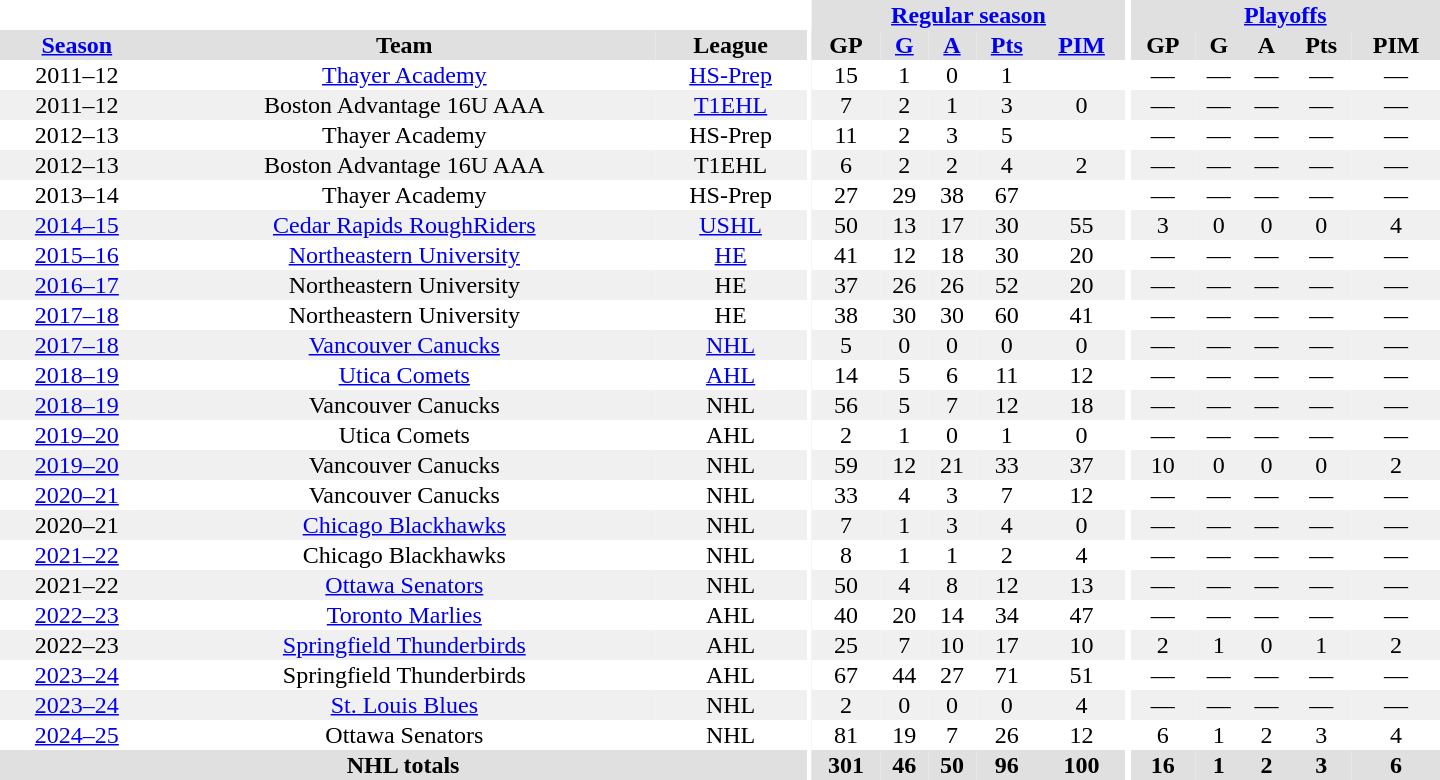<table border="0" cellpadding="1" cellspacing="0" style="text-align:center; width:60em">
<tr bgcolor="#e0e0e0">
<th colspan="3" bgcolor="#ffffff"></th>
<th rowspan="99" bgcolor="#ffffff"></th>
<th colspan="5"><a href='#'>Regular season</a></th>
<th rowspan="99" bgcolor="#ffffff"></th>
<th colspan="5"><a href='#'>Playoffs</a></th>
</tr>
<tr bgcolor="#e0e0e0">
<th><a href='#'>Season</a></th>
<th>Team</th>
<th>League</th>
<th>GP</th>
<th><a href='#'>G</a></th>
<th><a href='#'>A</a></th>
<th><a href='#'>Pts</a></th>
<th><a href='#'>PIM</a></th>
<th>GP</th>
<th>G</th>
<th>A</th>
<th>Pts</th>
<th>PIM</th>
</tr>
<tr>
<td>2011–12</td>
<td><a href='#'>Thayer Academy</a></td>
<td><a href='#'>HS-Prep</a></td>
<td>15</td>
<td>1</td>
<td>0</td>
<td>1</td>
<td></td>
<td>—</td>
<td>—</td>
<td>—</td>
<td>—</td>
<td>—</td>
</tr>
<tr bgcolor="#f0f0f0">
<td>2011–12</td>
<td>Boston Advantage 16U AAA</td>
<td><a href='#'>T1EHL</a></td>
<td>7</td>
<td>2</td>
<td>1</td>
<td>3</td>
<td>0</td>
<td>—</td>
<td>—</td>
<td>—</td>
<td>—</td>
<td>—</td>
</tr>
<tr>
<td>2012–13</td>
<td>Thayer Academy</td>
<td>HS-Prep</td>
<td>11</td>
<td>2</td>
<td>3</td>
<td>5</td>
<td></td>
<td>—</td>
<td>—</td>
<td>—</td>
<td>—</td>
<td>—</td>
</tr>
<tr bgcolor="#f0f0f0">
<td>2012–13</td>
<td>Boston Advantage 16U AAA</td>
<td>T1EHL</td>
<td>6</td>
<td>2</td>
<td>2</td>
<td>4</td>
<td>2</td>
<td>—</td>
<td>—</td>
<td>—</td>
<td>—</td>
<td>—</td>
</tr>
<tr>
<td>2013–14</td>
<td>Thayer Academy</td>
<td>HS-Prep</td>
<td>27</td>
<td>29</td>
<td>38</td>
<td>67</td>
<td></td>
<td>—</td>
<td>—</td>
<td>—</td>
<td>—</td>
<td>—</td>
</tr>
<tr bgcolor="#f0f0f0">
<td><a href='#'>2014–15</a></td>
<td><a href='#'>Cedar Rapids RoughRiders</a></td>
<td><a href='#'>USHL</a></td>
<td>50</td>
<td>13</td>
<td>17</td>
<td>30</td>
<td>55</td>
<td>3</td>
<td>0</td>
<td>0</td>
<td>0</td>
<td>4</td>
</tr>
<tr>
<td><a href='#'>2015–16</a></td>
<td><a href='#'>Northeastern University</a></td>
<td><a href='#'>HE</a></td>
<td>41</td>
<td>12</td>
<td>18</td>
<td>30</td>
<td>20</td>
<td>—</td>
<td>—</td>
<td>—</td>
<td>—</td>
<td>—</td>
</tr>
<tr bgcolor="#f0f0f0">
<td><a href='#'>2016–17</a></td>
<td>Northeastern University</td>
<td>HE</td>
<td>37</td>
<td>26</td>
<td>26</td>
<td>52</td>
<td>20</td>
<td>—</td>
<td>—</td>
<td>—</td>
<td>—</td>
<td>—</td>
</tr>
<tr>
<td><a href='#'>2017–18</a></td>
<td>Northeastern University</td>
<td>HE</td>
<td>38</td>
<td>30</td>
<td>30</td>
<td>60</td>
<td>41</td>
<td>—</td>
<td>—</td>
<td>—</td>
<td>—</td>
<td>—</td>
</tr>
<tr bgcolor="#f0f0f0">
<td><a href='#'>2017–18</a></td>
<td><a href='#'>Vancouver Canucks</a></td>
<td><a href='#'>NHL</a></td>
<td>5</td>
<td>0</td>
<td>0</td>
<td>0</td>
<td>0</td>
<td>—</td>
<td>—</td>
<td>—</td>
<td>—</td>
<td>—</td>
</tr>
<tr>
<td><a href='#'>2018–19</a></td>
<td><a href='#'>Utica Comets</a></td>
<td><a href='#'>AHL</a></td>
<td>14</td>
<td>5</td>
<td>6</td>
<td>11</td>
<td>12</td>
<td>—</td>
<td>—</td>
<td>—</td>
<td>—</td>
<td>—</td>
</tr>
<tr bgcolor="#f0f0f0">
<td><a href='#'>2018–19</a></td>
<td>Vancouver Canucks</td>
<td>NHL</td>
<td>56</td>
<td>5</td>
<td>7</td>
<td>12</td>
<td>18</td>
<td>—</td>
<td>—</td>
<td>—</td>
<td>—</td>
<td>—</td>
</tr>
<tr>
<td><a href='#'>2019–20</a></td>
<td>Utica Comets</td>
<td>AHL</td>
<td>2</td>
<td>1</td>
<td>0</td>
<td>1</td>
<td>0</td>
<td>—</td>
<td>—</td>
<td>—</td>
<td>—</td>
<td>—</td>
</tr>
<tr bgcolor="#f0f0f0">
<td><a href='#'>2019–20</a></td>
<td>Vancouver Canucks</td>
<td>NHL</td>
<td>59</td>
<td>12</td>
<td>21</td>
<td>33</td>
<td>37</td>
<td>10</td>
<td>0</td>
<td>0</td>
<td>0</td>
<td>2</td>
</tr>
<tr>
<td><a href='#'>2020–21</a></td>
<td>Vancouver Canucks</td>
<td>NHL</td>
<td>33</td>
<td>4</td>
<td>3</td>
<td>7</td>
<td>12</td>
<td>—</td>
<td>—</td>
<td>—</td>
<td>—</td>
<td>—</td>
</tr>
<tr bgcolor="#f0f0f0">
<td>2020–21</td>
<td><a href='#'>Chicago Blackhawks</a></td>
<td>NHL</td>
<td>7</td>
<td>1</td>
<td>3</td>
<td>4</td>
<td>0</td>
<td>—</td>
<td>—</td>
<td>—</td>
<td>—</td>
<td>—</td>
</tr>
<tr>
<td><a href='#'>2021–22</a></td>
<td>Chicago Blackhawks</td>
<td>NHL</td>
<td>8</td>
<td>1</td>
<td>1</td>
<td>2</td>
<td>4</td>
<td>—</td>
<td>—</td>
<td>—</td>
<td>—</td>
<td>—</td>
</tr>
<tr bgcolor="#f0f0f0">
<td>2021–22</td>
<td><a href='#'>Ottawa Senators</a></td>
<td>NHL</td>
<td>50</td>
<td>4</td>
<td>8</td>
<td>12</td>
<td>13</td>
<td>—</td>
<td>—</td>
<td>—</td>
<td>—</td>
<td>—</td>
</tr>
<tr>
<td><a href='#'>2022–23</a></td>
<td><a href='#'>Toronto Marlies</a></td>
<td>AHL</td>
<td>40</td>
<td>20</td>
<td>14</td>
<td>34</td>
<td>47</td>
<td>—</td>
<td>—</td>
<td>—</td>
<td>—</td>
<td>—</td>
</tr>
<tr bgcolor="#f0f0f0">
<td>2022–23</td>
<td><a href='#'>Springfield Thunderbirds</a></td>
<td>AHL</td>
<td>25</td>
<td>7</td>
<td>10</td>
<td>17</td>
<td>10</td>
<td>2</td>
<td>1</td>
<td>0</td>
<td>1</td>
<td>2</td>
</tr>
<tr>
<td><a href='#'>2023–24</a></td>
<td>Springfield Thunderbirds</td>
<td>AHL</td>
<td>67</td>
<td>44</td>
<td>27</td>
<td>71</td>
<td>51</td>
<td>—</td>
<td>—</td>
<td>—</td>
<td>—</td>
<td>—</td>
</tr>
<tr bgcolor="#f0f0f0">
<td><a href='#'>2023–24</a></td>
<td><a href='#'>St. Louis Blues</a></td>
<td>NHL</td>
<td>2</td>
<td>0</td>
<td>0</td>
<td>0</td>
<td>4</td>
<td>—</td>
<td>—</td>
<td>—</td>
<td>—</td>
<td>—</td>
</tr>
<tr>
<td><a href='#'>2024–25</a></td>
<td>Ottawa Senators</td>
<td>NHL</td>
<td>81</td>
<td>19</td>
<td>7</td>
<td>26</td>
<td>12</td>
<td>6</td>
<td>1</td>
<td>2</td>
<td>3</td>
<td>4</td>
</tr>
<tr bgcolor="#e0e0e0">
<th colspan="3">NHL totals</th>
<th>301</th>
<th>46</th>
<th>50</th>
<th>96</th>
<th>100</th>
<th>16</th>
<th>1</th>
<th>2</th>
<th>3</th>
<th>6</th>
</tr>
</table>
